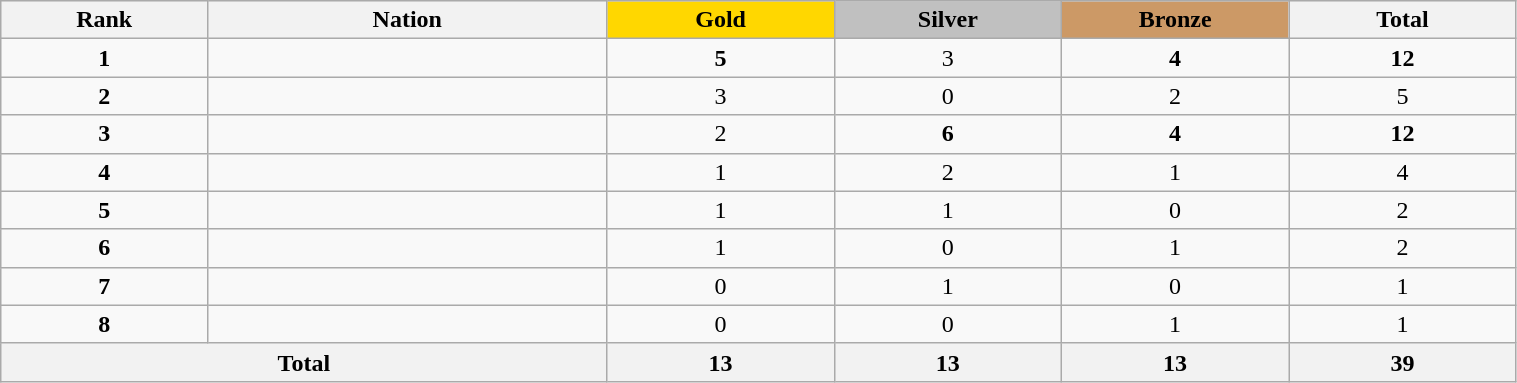<table class="wikitable collapsible autocollapse plainrowheaders" width=80% style="text-align:center;">
<tr style="background-color:#EDEDED;">
<th width=100px class="hintergrundfarbe5">Rank</th>
<th width=200px class="hintergrundfarbe6">Nation</th>
<th style="background:    gold; width:15%">Gold</th>
<th style="background:  silver; width:15%">Silver</th>
<th style="background: #CC9966; width:15%">Bronze</th>
<th class="hintergrundfarbe6" style="width:15%">Total</th>
</tr>
<tr>
<td><strong>1</strong></td>
<td align=left><em></em></td>
<td><strong>5</strong></td>
<td>3</td>
<td><strong>4</strong></td>
<td><strong>12</strong></td>
</tr>
<tr>
<td><strong>2</strong></td>
<td align=left></td>
<td>3</td>
<td>0</td>
<td>2</td>
<td>5</td>
</tr>
<tr>
<td><strong>3</strong></td>
<td align=left></td>
<td>2</td>
<td><strong>6</strong></td>
<td><strong>4</strong></td>
<td><strong>12</strong></td>
</tr>
<tr>
<td><strong>4</strong></td>
<td align=left></td>
<td>1</td>
<td>2</td>
<td>1</td>
<td>4</td>
</tr>
<tr>
<td><strong>5</strong></td>
<td align=left></td>
<td>1</td>
<td>1</td>
<td>0</td>
<td>2</td>
</tr>
<tr>
<td><strong>6</strong></td>
<td align=left></td>
<td>1</td>
<td>0</td>
<td>1</td>
<td>2</td>
</tr>
<tr>
<td><strong>7</strong></td>
<td align=left></td>
<td>0</td>
<td>1</td>
<td>0</td>
<td>1</td>
</tr>
<tr>
<td><strong>8</strong></td>
<td align=left></td>
<td>0</td>
<td>0</td>
<td>1</td>
<td>1</td>
</tr>
<tr>
<th colspan=2>Total</th>
<th>13</th>
<th>13</th>
<th>13</th>
<th>39</th>
</tr>
</table>
